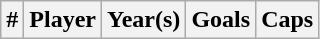<table class="wikitable sortable">
<tr>
<th width =>#</th>
<th width =>Player</th>
<th width =>Year(s)</th>
<th width =>Goals</th>
<th width =>Caps<br></th>
</tr>
</table>
